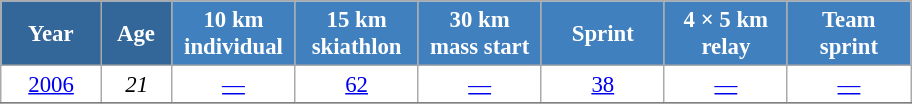<table class="wikitable" style="font-size:95%; text-align:center; border:grey solid 1px; border-collapse:collapse; background:#ffffff;">
<tr>
<th style="background-color:#369; color:white; width:60px;"> Year </th>
<th style="background-color:#369; color:white; width:40px;"> Age </th>
<th style="background-color:#4180be; color:white; width:75px;"> 10 km <br> individual </th>
<th style="background-color:#4180be; color:white; width:75px;"> 15 km <br> skiathlon </th>
<th style="background-color:#4180be; color:white; width:75px;"> 30 km <br> mass start </th>
<th style="background-color:#4180be; color:white; width:75px;"> Sprint </th>
<th style="background-color:#4180be; color:white; width:75px;"> 4 × 5 km <br> relay </th>
<th style="background-color:#4180be; color:white; width:75px;"> Team <br> sprint </th>
</tr>
<tr>
<td><a href='#'>2006</a></td>
<td><em>21</em></td>
<td><a href='#'>—</a></td>
<td><a href='#'>62</a></td>
<td><a href='#'>—</a></td>
<td><a href='#'>38</a></td>
<td><a href='#'>—</a></td>
<td><a href='#'>—</a></td>
</tr>
<tr>
</tr>
</table>
